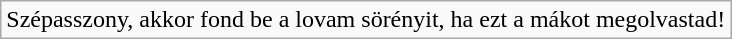<table class="wikitable">
<tr>
<td>Szépasszony, akkor fond be a lovam sörényit, ha ezt a mákot megolvastad!</td>
</tr>
</table>
